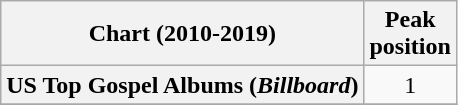<table class="wikitable sortable plainrowheaders" style="text-align:center">
<tr>
<th scope="col">Chart (2010-2019)</th>
<th scope="col">Peak<br>position</th>
</tr>
<tr>
<th scope="row">US Top Gospel Albums (<em>Billboard</em>)</th>
<td align="center">1</td>
</tr>
<tr>
</tr>
</table>
